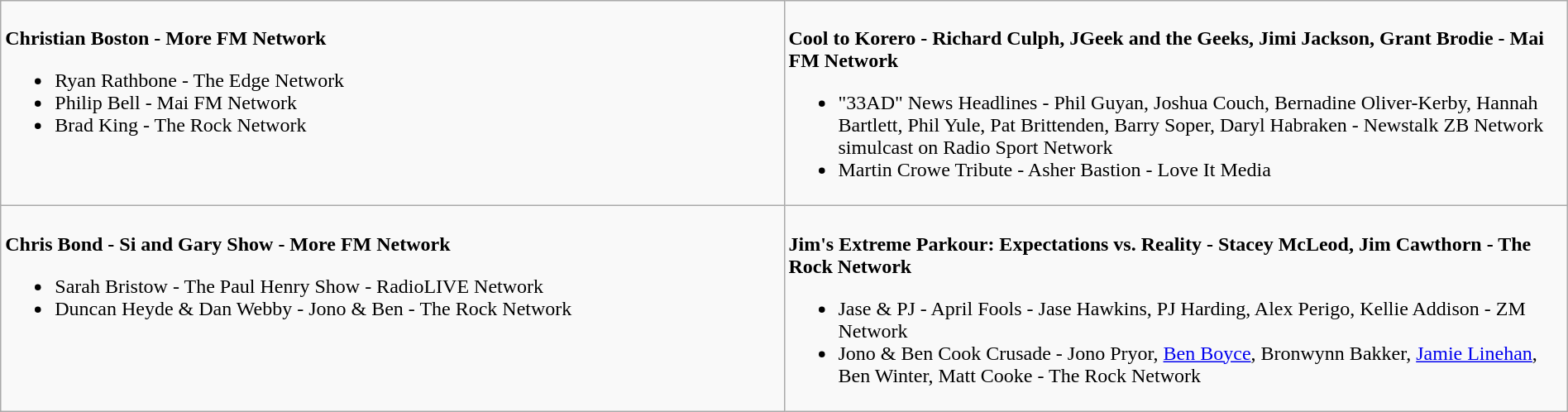<table class=wikitable width="100%">
<tr>
<td valign="top" width="50%"><br>
<strong>Christian Boston - More FM Network</strong><ul><li>Ryan Rathbone - The Edge Network</li><li>Philip Bell - Mai FM Network</li><li>Brad King - The Rock Network</li></ul></td>
<td valign="top" width="50%"><br>
<strong>Cool to Korero - Richard Culph, JGeek and the Geeks, Jimi Jackson, Grant Brodie - Mai FM Network</strong><ul><li>"33AD" News Headlines - Phil Guyan, Joshua Couch, Bernadine Oliver-Kerby, Hannah Bartlett, Phil Yule, Pat Brittenden, Barry Soper, Daryl Habraken - Newstalk ZB Network simulcast on Radio Sport Network</li><li>Martin Crowe Tribute - Asher Bastion - Love It Media</li></ul></td>
</tr>
<tr>
<td valign="top"  width="50%"><br>
<strong>Chris Bond - Si and Gary Show - More FM Network</strong><ul><li>Sarah Bristow - The Paul Henry Show - RadioLIVE Network</li><li>Duncan Heyde & Dan Webby - Jono & Ben - The Rock Network</li></ul></td>
<td valign="top" width="50%"><br>
<strong>Jim's Extreme Parkour: Expectations vs. Reality - Stacey McLeod, Jim Cawthorn - The Rock Network</strong><ul><li>Jase & PJ - April Fools - Jase Hawkins, PJ Harding, Alex Perigo, Kellie Addison - ZM Network</li><li>Jono & Ben Cook Crusade - Jono Pryor, <a href='#'>Ben Boyce</a>, Bronwynn Bakker, <a href='#'>Jamie Linehan</a>, Ben Winter, Matt Cooke - The Rock Network</li></ul></td>
</tr>
</table>
